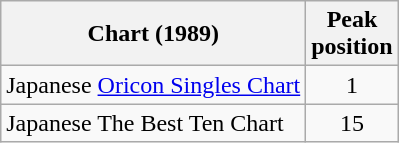<table class="wikitable">
<tr>
<th>Chart (1989)</th>
<th>Peak<br>position</th>
</tr>
<tr>
<td>Japanese <a href='#'>Oricon Singles Chart</a></td>
<td align="center">1</td>
</tr>
<tr>
<td>Japanese The Best Ten Chart</td>
<td align="center">15</td>
</tr>
</table>
